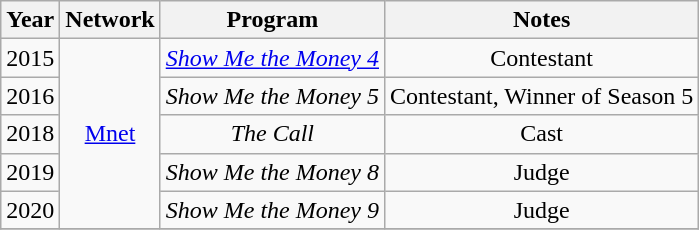<table class="wikitable" style="text-align:center;">
<tr>
<th>Year</th>
<th>Network</th>
<th>Program</th>
<th>Notes</th>
</tr>
<tr>
<td>2015</td>
<td rowspan="5"><a href='#'>Mnet</a></td>
<td><em><a href='#'>Show Me the Money 4</a></em></td>
<td>Contestant</td>
</tr>
<tr>
<td>2016</td>
<td><em>Show Me the Money 5</em></td>
<td>Contestant, Winner of Season 5</td>
</tr>
<tr>
<td>2018</td>
<td><em>The Call</em></td>
<td>Cast</td>
</tr>
<tr>
<td>2019</td>
<td><em>Show Me the Money 8</em></td>
<td>Judge</td>
</tr>
<tr>
<td>2020</td>
<td><em>Show Me the Money 9</em></td>
<td>Judge</td>
</tr>
<tr>
</tr>
</table>
